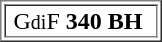<table border=1>
<tr>
<td> <span>G<small>di</small>F</span> <strong>340</strong> <span><strong>BH </strong></span> </td>
</tr>
</table>
